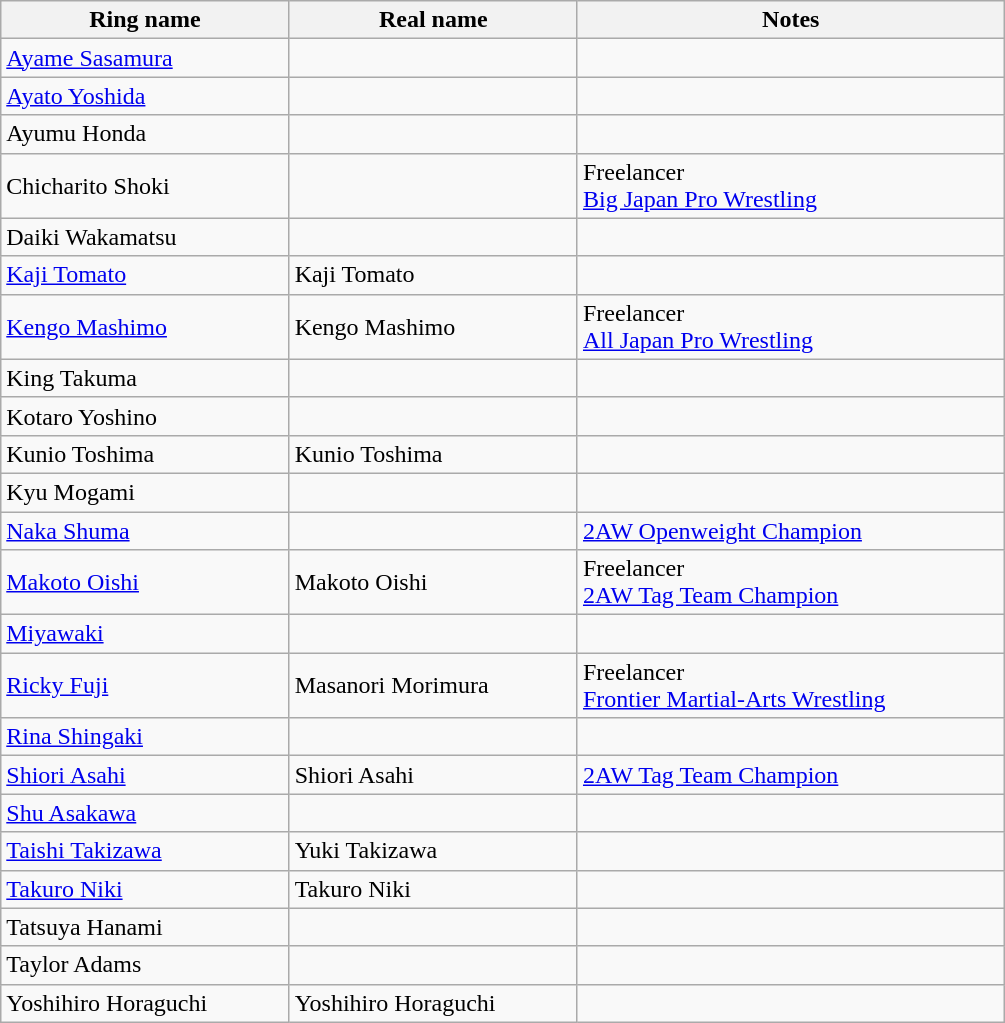<table class="wikitable sortable" align="left center" style="width:53%;">
<tr>
<th width:8%;">Ring name</th>
<th width:7%;">Real name</th>
<th width:38%;">Notes</th>
</tr>
<tr>
<td><a href='#'>Ayame Sasamura</a></td>
<td></td>
<td></td>
</tr>
<tr>
<td><a href='#'>Ayato Yoshida</a></td>
<td></td>
<td></td>
</tr>
<tr>
<td>Ayumu Honda</td>
<td></td>
<td></td>
</tr>
<tr>
<td>Chicharito Shoki</td>
<td></td>
<td>Freelancer<br><a href='#'>Big Japan Pro Wrestling</a></td>
</tr>
<tr>
<td>Daiki Wakamatsu</td>
<td></td>
<td></td>
</tr>
<tr>
<td><a href='#'>Kaji Tomato</a></td>
<td>Kaji Tomato</td>
<td></td>
</tr>
<tr>
<td><a href='#'>Kengo Mashimo</a></td>
<td>Kengo Mashimo</td>
<td>Freelancer<br><a href='#'>All Japan Pro Wrestling</a></td>
</tr>
<tr>
<td>King Takuma</td>
<td></td>
<td></td>
</tr>
<tr>
<td>Kotaro Yoshino</td>
<td></td>
<td></td>
</tr>
<tr>
<td>Kunio Toshima</td>
<td>Kunio Toshima</td>
<td></td>
</tr>
<tr>
<td>Kyu Mogami</td>
<td></td>
<td></td>
</tr>
<tr>
<td><a href='#'>Naka Shuma</a></td>
<td></td>
<td><a href='#'>2AW Openweight Champion</a></td>
</tr>
<tr>
<td><a href='#'>Makoto Oishi</a></td>
<td>Makoto Oishi</td>
<td>Freelancer<br><a href='#'>2AW Tag Team Champion</a></td>
</tr>
<tr>
<td><a href='#'>Miyawaki</a></td>
<td></td>
<td></td>
</tr>
<tr>
<td><a href='#'>Ricky Fuji</a></td>
<td>Masanori Morimura</td>
<td>Freelancer<br><a href='#'>Frontier Martial-Arts Wrestling</a></td>
</tr>
<tr>
<td><a href='#'>Rina Shingaki</a></td>
<td></td>
<td></td>
</tr>
<tr>
<td><a href='#'>Shiori Asahi</a></td>
<td>Shiori Asahi</td>
<td><a href='#'>2AW Tag Team Champion</a></td>
</tr>
<tr>
<td><a href='#'>Shu Asakawa</a></td>
<td></td>
<td></td>
</tr>
<tr>
<td><a href='#'>Taishi Takizawa</a></td>
<td>Yuki Takizawa</td>
<td></td>
</tr>
<tr>
<td><a href='#'>Takuro Niki</a></td>
<td>Takuro Niki</td>
<td></td>
</tr>
<tr>
<td>Tatsuya Hanami</td>
<td></td>
<td></td>
</tr>
<tr>
<td>Taylor Adams</td>
<td></td>
<td></td>
</tr>
<tr>
<td>Yoshihiro Horaguchi</td>
<td>Yoshihiro Horaguchi</td>
<td></td>
</tr>
</table>
